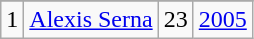<table class="wikitable">
<tr>
</tr>
<tr>
<td>1</td>
<td><a href='#'>Alexis Serna</a></td>
<td>23</td>
<td><a href='#'>2005</a></td>
</tr>
</table>
